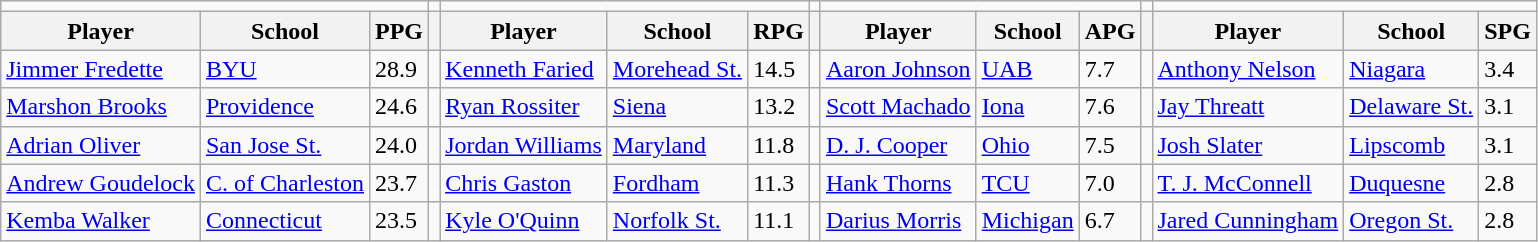<table class="wikitable" style="text-align: left;">
<tr>
<td colspan=3></td>
<td></td>
<td colspan=3></td>
<td></td>
<td colspan=3></td>
<td></td>
<td colspan=3></td>
</tr>
<tr>
<th>Player</th>
<th>School</th>
<th>PPG</th>
<th></th>
<th>Player</th>
<th>School</th>
<th>RPG</th>
<th></th>
<th>Player</th>
<th>School</th>
<th>APG</th>
<th></th>
<th>Player</th>
<th>School</th>
<th>SPG</th>
</tr>
<tr>
<td align="left"><a href='#'>Jimmer Fredette</a></td>
<td><a href='#'>BYU</a></td>
<td>28.9</td>
<td></td>
<td><a href='#'>Kenneth Faried</a></td>
<td><a href='#'>Morehead St.</a></td>
<td>14.5</td>
<td></td>
<td><a href='#'>Aaron Johnson</a></td>
<td><a href='#'>UAB</a></td>
<td>7.7</td>
<td></td>
<td><a href='#'>Anthony Nelson</a></td>
<td><a href='#'>Niagara</a></td>
<td>3.4</td>
</tr>
<tr>
<td align="left"><a href='#'>Marshon Brooks</a></td>
<td><a href='#'>Providence</a></td>
<td>24.6</td>
<td></td>
<td><a href='#'>Ryan Rossiter</a></td>
<td><a href='#'>Siena</a></td>
<td>13.2</td>
<td></td>
<td><a href='#'>Scott Machado</a></td>
<td><a href='#'>Iona</a></td>
<td>7.6</td>
<td></td>
<td><a href='#'>Jay Threatt</a></td>
<td><a href='#'>Delaware St.</a></td>
<td>3.1</td>
</tr>
<tr>
<td align="left"><a href='#'>Adrian Oliver</a></td>
<td><a href='#'>San Jose St.</a></td>
<td>24.0</td>
<td></td>
<td><a href='#'>Jordan Williams</a></td>
<td><a href='#'>Maryland</a></td>
<td>11.8</td>
<td></td>
<td><a href='#'>D. J. Cooper</a></td>
<td><a href='#'>Ohio</a></td>
<td>7.5</td>
<td></td>
<td><a href='#'>Josh Slater</a></td>
<td><a href='#'>Lipscomb</a></td>
<td>3.1</td>
</tr>
<tr>
<td align="left"><a href='#'>Andrew Goudelock</a></td>
<td><a href='#'>C. of Charleston</a></td>
<td>23.7</td>
<td></td>
<td><a href='#'>Chris Gaston</a></td>
<td><a href='#'>Fordham</a></td>
<td>11.3</td>
<td></td>
<td><a href='#'>Hank Thorns</a></td>
<td><a href='#'>TCU</a></td>
<td>7.0</td>
<td></td>
<td><a href='#'>T. J. McConnell</a></td>
<td><a href='#'>Duquesne</a></td>
<td>2.8</td>
</tr>
<tr>
<td align="left"><a href='#'>Kemba Walker</a></td>
<td><a href='#'>Connecticut</a></td>
<td>23.5</td>
<td></td>
<td><a href='#'>Kyle O'Quinn</a></td>
<td><a href='#'>Norfolk St.</a></td>
<td>11.1</td>
<td></td>
<td><a href='#'>Darius Morris</a></td>
<td><a href='#'>Michigan</a></td>
<td>6.7</td>
<td></td>
<td><a href='#'>Jared Cunningham</a></td>
<td><a href='#'>Oregon St.</a></td>
<td>2.8</td>
</tr>
</table>
